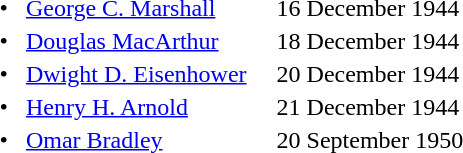<table>
<tr>
<td>      •  </td>
<td><a href='#'>George C. Marshall</a></td>
<td>16 December 1944</td>
</tr>
<tr>
<td>      •  </td>
<td><a href='#'>Douglas MacArthur</a></td>
<td>18 December 1944</td>
</tr>
<tr>
<td>      •  </td>
<td><a href='#'>Dwight D. Eisenhower</a>     </td>
<td>20 December 1944</td>
</tr>
<tr>
<td>      •  </td>
<td><a href='#'>Henry H. Arnold</a></td>
<td>21 December 1944</td>
</tr>
<tr>
<td>      •  </td>
<td><a href='#'>Omar Bradley</a></td>
<td>20 September 1950</td>
</tr>
</table>
